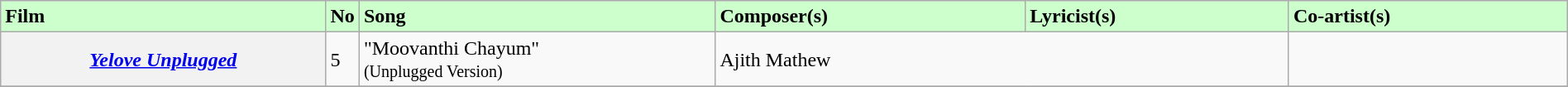<table class="wikitable plainrowheaders" width="100%" textcolor:#000;">
<tr style="background:#cfc; text-align:"center;">
<td scope="col" width=21%><strong>Film</strong></td>
<td><strong>No</strong></td>
<td scope="col" width=23%><strong>Song</strong></td>
<td scope="col" width=20%><strong>Composer(s)</strong></td>
<td scope="col" width=17%><strong>Lyricist(s)</strong></td>
<td scope="col" width=18%><strong>Co-artist(s)</strong></td>
</tr>
<tr>
<th scope="row"><em><a href='#'>Yelove Unplugged</a></em></th>
<td>5</td>
<td>"Moovanthi Chayum"<br><small>(Unplugged Version)</small></td>
<td colspan="2">Ajith Mathew</td>
<td></td>
</tr>
<tr>
</tr>
</table>
